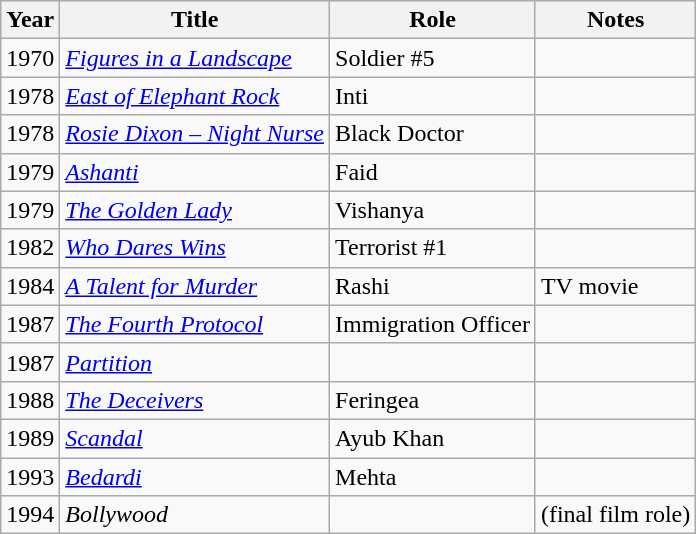<table class="wikitable">
<tr>
<th>Year</th>
<th>Title</th>
<th>Role</th>
<th>Notes</th>
</tr>
<tr>
<td>1970</td>
<td><em><a href='#'>Figures in a Landscape</a></em></td>
<td>Soldier #5</td>
<td></td>
</tr>
<tr>
<td>1978</td>
<td><em><a href='#'>East of Elephant Rock</a></em></td>
<td>Inti</td>
<td></td>
</tr>
<tr>
<td>1978</td>
<td><em><a href='#'>Rosie Dixon – Night Nurse</a></em></td>
<td>Black Doctor</td>
<td></td>
</tr>
<tr>
<td>1979</td>
<td><em><a href='#'>Ashanti</a></em></td>
<td>Faid</td>
<td></td>
</tr>
<tr>
<td>1979</td>
<td><em><a href='#'>The Golden Lady</a></em></td>
<td>Vishanya</td>
<td></td>
</tr>
<tr>
<td>1982</td>
<td><em><a href='#'>Who Dares Wins</a></em></td>
<td>Terrorist #1</td>
<td></td>
</tr>
<tr>
<td>1984</td>
<td><em><a href='#'>A Talent for Murder</a></em></td>
<td>Rashi</td>
<td>TV movie</td>
</tr>
<tr>
<td>1987</td>
<td><em><a href='#'>The Fourth Protocol</a></em></td>
<td>Immigration Officer</td>
<td></td>
</tr>
<tr>
<td>1987</td>
<td><em><a href='#'>Partition</a></em></td>
<td></td>
<td></td>
</tr>
<tr>
<td>1988</td>
<td><em><a href='#'>The Deceivers</a></em></td>
<td>Feringea</td>
<td></td>
</tr>
<tr>
<td>1989</td>
<td><em><a href='#'>Scandal</a></em></td>
<td>Ayub Khan</td>
<td></td>
</tr>
<tr>
<td>1993</td>
<td><em><a href='#'>Bedardi</a></em></td>
<td>Mehta</td>
<td></td>
</tr>
<tr>
<td>1994</td>
<td><em>Bollywood</em></td>
<td></td>
<td>(final film role)</td>
</tr>
</table>
